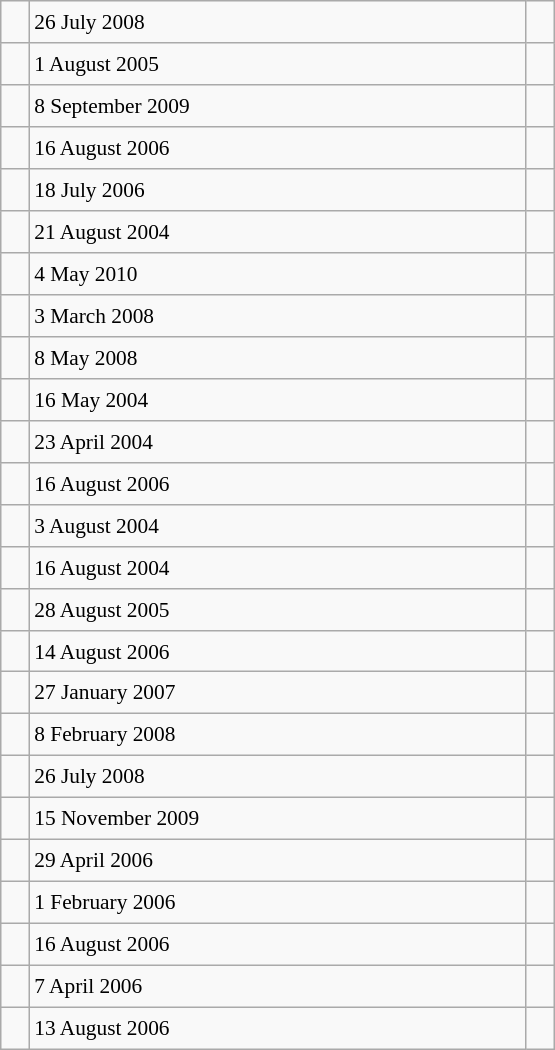<table class="wikitable" style="font-size: 89%; float: left; width: 26em; margin-right: 1em; height: 700px">
<tr>
<td></td>
<td>26 July 2008</td>
<td></td>
</tr>
<tr>
<td></td>
<td>1 August 2005</td>
<td></td>
</tr>
<tr>
<td></td>
<td>8 September 2009</td>
<td></td>
</tr>
<tr>
<td></td>
<td>16 August 2006</td>
<td></td>
</tr>
<tr>
<td></td>
<td>18 July 2006</td>
<td></td>
</tr>
<tr>
<td></td>
<td>21 August 2004</td>
<td></td>
</tr>
<tr>
<td></td>
<td>4 May 2010</td>
<td></td>
</tr>
<tr>
<td></td>
<td>3 March 2008</td>
<td></td>
</tr>
<tr>
<td></td>
<td>8 May 2008</td>
<td></td>
</tr>
<tr>
<td></td>
<td>16 May 2004</td>
<td></td>
</tr>
<tr>
<td></td>
<td>23 April 2004</td>
<td></td>
</tr>
<tr>
<td></td>
<td>16 August 2006</td>
<td></td>
</tr>
<tr>
<td></td>
<td>3 August 2004</td>
<td></td>
</tr>
<tr>
<td></td>
<td>16 August 2004</td>
<td></td>
</tr>
<tr>
<td></td>
<td>28 August 2005</td>
<td></td>
</tr>
<tr>
<td></td>
<td>14 August 2006</td>
<td></td>
</tr>
<tr>
<td></td>
<td>27 January 2007</td>
<td></td>
</tr>
<tr>
<td></td>
<td>8 February 2008</td>
<td></td>
</tr>
<tr>
<td></td>
<td>26 July 2008</td>
<td></td>
</tr>
<tr>
<td></td>
<td>15 November 2009</td>
<td></td>
</tr>
<tr>
<td></td>
<td>29 April 2006</td>
<td></td>
</tr>
<tr>
<td></td>
<td>1 February 2006</td>
<td></td>
</tr>
<tr>
<td></td>
<td>16 August 2006</td>
<td></td>
</tr>
<tr>
<td></td>
<td>7 April 2006</td>
<td></td>
</tr>
<tr>
<td></td>
<td>13 August 2006</td>
<td></td>
</tr>
</table>
